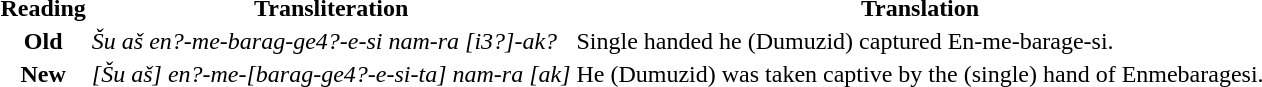<table>
<tr>
<th>Reading</th>
<th>Transliteration</th>
<th>Translation</th>
</tr>
<tr>
<th>Old</th>
<td><em>Šu aš en?-me-barag-ge4?-e-si nam-ra [i3?]-ak?</em></td>
<td>Single handed he (Dumuzid) captured En-me-barage-si.</td>
</tr>
<tr>
<th>New</th>
<td><em>[Šu aš] en?-me-[barag-ge4?-e-si-ta] nam-ra [ak]</em></td>
<td>He (Dumuzid) was taken captive by the (single) hand of Enmebaragesi.</td>
</tr>
</table>
